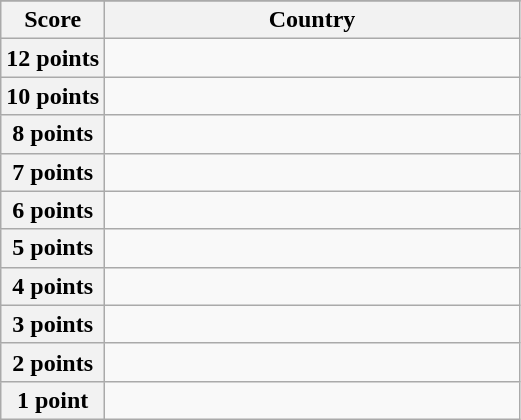<table class="wikitable">
<tr>
</tr>
<tr>
<th scope="col" width="20%">Score</th>
<th scope="col">Country</th>
</tr>
<tr>
<th scope="row">12 points</th>
<td></td>
</tr>
<tr>
<th scope="row">10 points</th>
<td></td>
</tr>
<tr>
<th scope="row">8 points</th>
<td></td>
</tr>
<tr>
<th scope="row">7 points</th>
<td></td>
</tr>
<tr>
<th scope="row">6 points</th>
<td></td>
</tr>
<tr>
<th scope="row">5 points</th>
<td></td>
</tr>
<tr>
<th scope="row">4 points</th>
<td></td>
</tr>
<tr>
<th scope="row">3 points</th>
<td></td>
</tr>
<tr>
<th scope="row">2 points</th>
<td></td>
</tr>
<tr>
<th scope="row">1 point</th>
<td></td>
</tr>
</table>
